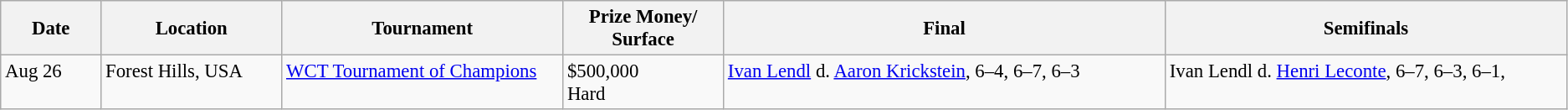<table class="wikitable" style="font-size:95%;">
<tr>
<th width="5%" align="top">Date</th>
<th width="9%" align="top">Location</th>
<th width="14%" align="top">Tournament</th>
<th width="8%" align="top">Prize Money/<br>Surface</th>
<th width="22%" align="top">Final</th>
<th width="20%" align="top">Semifinals</th>
</tr>
<tr valign="top">
<td>Aug 26</td>
<td>Forest Hills, USA</td>
<td><a href='#'>WCT Tournament of Champions</a></td>
<td>$500,000<br>Hard</td>
<td> <a href='#'>Ivan Lendl</a> d.  <a href='#'>Aaron Krickstein</a>, 6–4, 6–7, 6–3</td>
<td>Ivan Lendl d. <a href='#'>Henri Leconte</a>, 6–7, 6–3, 6–1, <br></td>
</tr>
</table>
